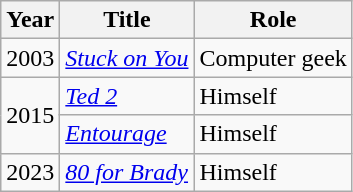<table class="wikitable">
<tr>
<th>Year</th>
<th>Title</th>
<th>Role</th>
</tr>
<tr>
<td>2003</td>
<td><em><a href='#'>Stuck on You</a></em></td>
<td>Computer geek</td>
</tr>
<tr>
<td rowspan="2">2015</td>
<td><em><a href='#'>Ted 2</a></em></td>
<td>Himself</td>
</tr>
<tr>
<td><em><a href='#'>Entourage</a></em></td>
<td>Himself</td>
</tr>
<tr>
<td>2023</td>
<td><em><a href='#'>80 for Brady</a></em></td>
<td>Himself</td>
</tr>
</table>
